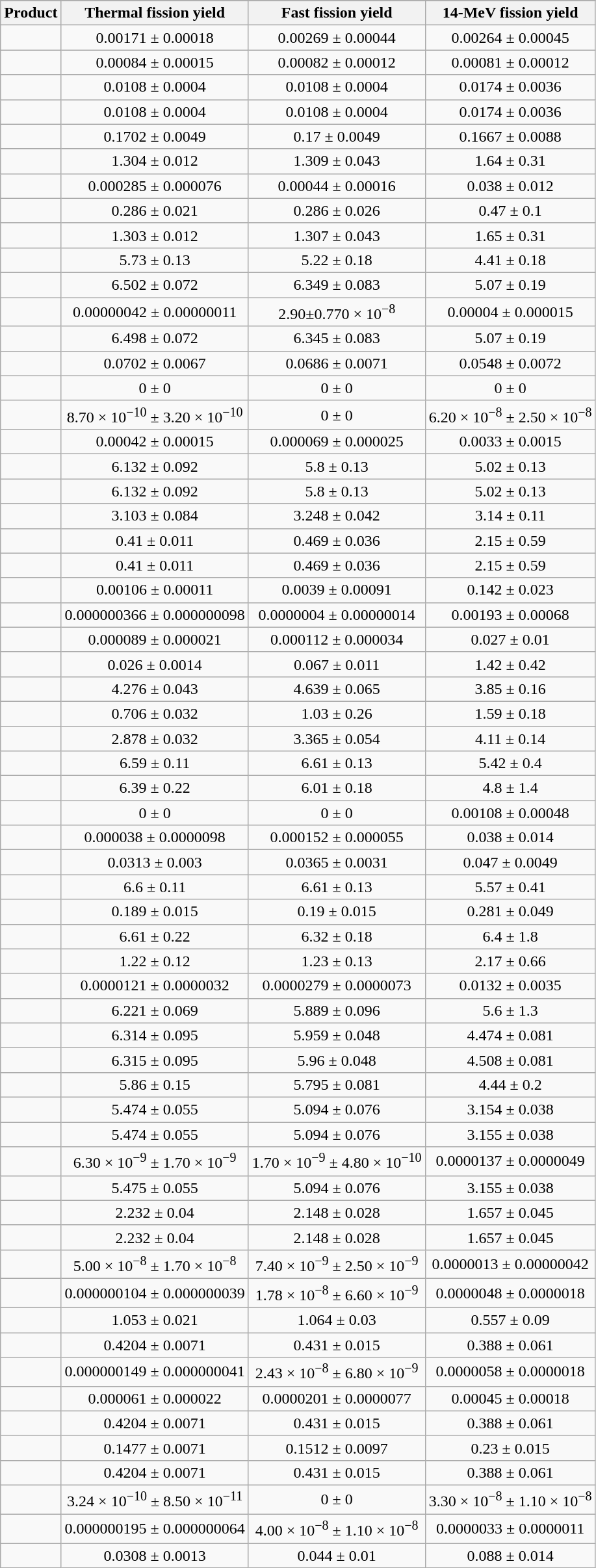<table class="wikitable" style="text-align:center;">
<tr>
</tr>
<tr>
<th>Product</th>
<th>Thermal fission yield</th>
<th>Fast fission yield</th>
<th>14-MeV fission yield</th>
</tr>
<tr>
<td></td>
<td>0.00171 ± 0.00018</td>
<td>0.00269 ± 0.00044</td>
<td>0.00264 ± 0.00045</td>
</tr>
<tr>
<td></td>
<td>0.00084 ± 0.00015</td>
<td>0.00082 ± 0.00012</td>
<td>0.00081 ± 0.00012</td>
</tr>
<tr>
<td></td>
<td>0.0108 ± 0.0004</td>
<td>0.0108 ± 0.0004</td>
<td>0.0174 ± 0.0036</td>
</tr>
<tr>
<td></td>
<td>0.0108 ± 0.0004</td>
<td>0.0108 ± 0.0004</td>
<td>0.0174 ± 0.0036</td>
</tr>
<tr>
<td></td>
<td>0.1702 ± 0.0049</td>
<td>0.17 ± 0.0049</td>
<td>0.1667 ± 0.0088</td>
</tr>
<tr>
<td></td>
<td>1.304 ± 0.012</td>
<td>1.309 ± 0.043</td>
<td>1.64 ± 0.31</td>
</tr>
<tr>
<td></td>
<td>0.000285 ± 0.000076</td>
<td>0.00044 ± 0.00016</td>
<td>0.038 ± 0.012</td>
</tr>
<tr>
<td></td>
<td>0.286 ± 0.021</td>
<td>0.286 ± 0.026</td>
<td>0.47 ± 0.1</td>
</tr>
<tr>
<td></td>
<td>1.303 ± 0.012</td>
<td>1.307 ± 0.043</td>
<td>1.65 ± 0.31</td>
</tr>
<tr>
<td></td>
<td>5.73 ± 0.13</td>
<td>5.22 ± 0.18</td>
<td>4.41 ± 0.18</td>
</tr>
<tr>
<td></td>
<td>6.502 ± 0.072</td>
<td>6.349 ± 0.083</td>
<td>5.07 ± 0.19</td>
</tr>
<tr>
<td></td>
<td>0.00000042 ± 0.00000011</td>
<td>2.90±0.770 × 10<sup>−8</sup></td>
<td>0.00004 ± 0.000015</td>
</tr>
<tr>
<td></td>
<td>6.498 ± 0.072</td>
<td>6.345 ± 0.083</td>
<td>5.07 ± 0.19</td>
</tr>
<tr>
<td></td>
<td>0.0702 ± 0.0067</td>
<td>0.0686 ± 0.0071</td>
<td>0.0548 ± 0.0072</td>
</tr>
<tr>
<td></td>
<td>0 ± 0</td>
<td>0 ± 0</td>
<td>0 ± 0</td>
</tr>
<tr>
<td></td>
<td>8.70 × 10<sup>−10</sup> ± 3.20 × 10<sup>−10</sup></td>
<td>0 ± 0</td>
<td>6.20 × 10<sup>−8</sup> ± 2.50 × 10<sup>−8</sup></td>
</tr>
<tr>
<td></td>
<td>0.00042 ± 0.00015</td>
<td>0.000069 ± 0.000025</td>
<td>0.0033 ± 0.0015</td>
</tr>
<tr>
<td></td>
<td>6.132 ± 0.092</td>
<td>5.8 ± 0.13</td>
<td>5.02 ± 0.13</td>
</tr>
<tr>
<td></td>
<td>6.132 ± 0.092</td>
<td>5.8 ± 0.13</td>
<td>5.02 ± 0.13</td>
</tr>
<tr>
<td></td>
<td>3.103 ± 0.084</td>
<td>3.248 ± 0.042</td>
<td>3.14 ± 0.11</td>
</tr>
<tr>
<td></td>
<td>0.41 ± 0.011</td>
<td>0.469 ± 0.036</td>
<td>2.15 ± 0.59</td>
</tr>
<tr>
<td></td>
<td>0.41 ± 0.011</td>
<td>0.469 ± 0.036</td>
<td>2.15 ± 0.59</td>
</tr>
<tr>
<td></td>
<td>0.00106 ± 0.00011</td>
<td>0.0039 ± 0.00091</td>
<td>0.142 ± 0.023</td>
</tr>
<tr>
<td></td>
<td>0.000000366 ± 0.000000098</td>
<td>0.0000004 ± 0.00000014</td>
<td>0.00193 ± 0.00068</td>
</tr>
<tr>
<td></td>
<td>0.000089 ± 0.000021</td>
<td>0.000112 ± 0.000034</td>
<td>0.027 ± 0.01</td>
</tr>
<tr>
<td></td>
<td>0.026 ± 0.0014</td>
<td>0.067 ± 0.011</td>
<td>1.42 ± 0.42</td>
</tr>
<tr>
<td></td>
<td>4.276 ± 0.043</td>
<td>4.639 ± 0.065</td>
<td>3.85 ± 0.16</td>
</tr>
<tr>
<td></td>
<td>0.706 ± 0.032</td>
<td>1.03 ± 0.26</td>
<td>1.59 ± 0.18</td>
</tr>
<tr>
<td></td>
<td>2.878 ± 0.032</td>
<td>3.365 ± 0.054</td>
<td>4.11 ± 0.14</td>
</tr>
<tr>
<td></td>
<td>6.59 ± 0.11</td>
<td>6.61 ± 0.13</td>
<td>5.42 ± 0.4</td>
</tr>
<tr>
<td></td>
<td>6.39 ± 0.22</td>
<td>6.01 ± 0.18</td>
<td>4.8 ± 1.4</td>
</tr>
<tr>
<td></td>
<td>0 ± 0</td>
<td>0 ± 0</td>
<td>0.00108 ± 0.00048</td>
</tr>
<tr>
<td></td>
<td>0.000038 ± 0.0000098</td>
<td>0.000152 ± 0.000055</td>
<td>0.038 ± 0.014</td>
</tr>
<tr>
<td></td>
<td>0.0313 ± 0.003</td>
<td>0.0365 ± 0.0031</td>
<td>0.047 ± 0.0049</td>
</tr>
<tr>
<td></td>
<td>6.6 ± 0.11</td>
<td>6.61 ± 0.13</td>
<td>5.57 ± 0.41</td>
</tr>
<tr>
<td></td>
<td>0.189 ± 0.015</td>
<td>0.19 ± 0.015</td>
<td>0.281 ± 0.049</td>
</tr>
<tr>
<td></td>
<td>6.61 ± 0.22</td>
<td>6.32 ± 0.18</td>
<td>6.4 ± 1.8</td>
</tr>
<tr>
<td></td>
<td>1.22 ± 0.12</td>
<td>1.23 ± 0.13</td>
<td>2.17 ± 0.66</td>
</tr>
<tr>
<td></td>
<td>0.0000121 ± 0.0000032</td>
<td>0.0000279 ± 0.0000073</td>
<td>0.0132 ± 0.0035</td>
</tr>
<tr>
<td></td>
<td>6.221 ± 0.069</td>
<td>5.889 ± 0.096</td>
<td>5.6 ± 1.3</td>
</tr>
<tr>
<td></td>
<td>6.314 ± 0.095</td>
<td>5.959 ± 0.048</td>
<td>4.474 ± 0.081</td>
</tr>
<tr>
<td></td>
<td>6.315 ± 0.095</td>
<td>5.96 ± 0.048</td>
<td>4.508 ± 0.081</td>
</tr>
<tr>
<td></td>
<td>5.86 ± 0.15</td>
<td>5.795 ± 0.081</td>
<td>4.44 ± 0.2</td>
</tr>
<tr>
<td></td>
<td>5.474 ± 0.055</td>
<td>5.094 ± 0.076</td>
<td>3.154 ± 0.038</td>
</tr>
<tr>
<td></td>
<td>5.474 ± 0.055</td>
<td>5.094 ± 0.076</td>
<td>3.155 ± 0.038</td>
</tr>
<tr>
<td></td>
<td>6.30 × 10<sup>−9</sup> ± 1.70 × 10<sup>−9</sup></td>
<td>1.70 × 10<sup>−9</sup> ± 4.80 × 10<sup>−10</sup></td>
<td>0.0000137 ± 0.0000049</td>
</tr>
<tr>
<td></td>
<td>5.475 ± 0.055</td>
<td>5.094 ± 0.076</td>
<td>3.155 ± 0.038</td>
</tr>
<tr>
<td></td>
<td>2.232 ± 0.04</td>
<td>2.148 ± 0.028</td>
<td>1.657 ± 0.045</td>
</tr>
<tr>
<td></td>
<td>2.232 ± 0.04</td>
<td>2.148 ± 0.028</td>
<td>1.657 ± 0.045</td>
</tr>
<tr>
<td></td>
<td>5.00 × 10<sup>−8</sup> ± 1.70 × 10<sup>−8</sup></td>
<td>7.40 × 10<sup>−9</sup> ± 2.50 × 10<sup>−9</sup></td>
<td>0.0000013 ± 0.00000042</td>
</tr>
<tr>
<td></td>
<td>0.000000104 ± 0.000000039</td>
<td>1.78 × 10<sup>−8</sup> ± 6.60 × 10<sup>−9</sup></td>
<td>0.0000048 ± 0.0000018</td>
</tr>
<tr>
<td></td>
<td>1.053 ± 0.021</td>
<td>1.064 ± 0.03</td>
<td>0.557 ± 0.09</td>
</tr>
<tr>
<td></td>
<td>0.4204 ± 0.0071</td>
<td>0.431 ± 0.015</td>
<td>0.388 ± 0.061</td>
</tr>
<tr>
<td></td>
<td>0.000000149 ± 0.000000041</td>
<td>2.43 × 10<sup>−8</sup> ± 6.80 × 10<sup>−9</sup></td>
<td>0.0000058 ± 0.0000018</td>
</tr>
<tr>
<td></td>
<td>0.000061 ± 0.000022</td>
<td>0.0000201 ± 0.0000077</td>
<td>0.00045 ± 0.00018</td>
</tr>
<tr>
<td></td>
<td>0.4204 ± 0.0071</td>
<td>0.431 ± 0.015</td>
<td>0.388 ± 0.061</td>
</tr>
<tr>
<td></td>
<td>0.1477 ± 0.0071</td>
<td>0.1512 ± 0.0097</td>
<td>0.23 ± 0.015</td>
</tr>
<tr>
<td></td>
<td>0.4204 ± 0.0071</td>
<td>0.431 ± 0.015</td>
<td>0.388 ± 0.061</td>
</tr>
<tr>
<td></td>
<td>3.24 × 10<sup>−10</sup> ± 8.50 × 10<sup>−11</sup></td>
<td>0 ± 0</td>
<td>3.30 × 10<sup>−8</sup> ± 1.10 × 10<sup>−8</sup></td>
</tr>
<tr>
<td></td>
<td>0.000000195 ± 0.000000064</td>
<td>4.00 × 10<sup>−8</sup> ± 1.10 × 10<sup>−8</sup></td>
<td>0.0000033 ± 0.0000011</td>
</tr>
<tr>
<td></td>
<td>0.0308 ± 0.0013</td>
<td>0.044 ± 0.01</td>
<td>0.088 ± 0.014</td>
</tr>
</table>
